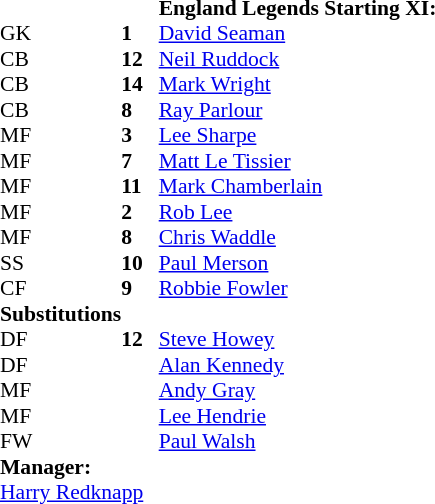<table style="font-size:90%" cellspacing="0" cellpadding="0">
<tr>
<th width="25"></th>
<th width="25"></th>
<td><strong>England Legends Starting XI:</strong></td>
</tr>
<tr>
<td>GK</td>
<td><strong>1</strong></td>
<td><a href='#'>David Seaman</a></td>
</tr>
<tr>
<td>CB</td>
<td><strong>12</strong></td>
<td><a href='#'>Neil Ruddock</a></td>
</tr>
<tr>
<td>CB</td>
<td><strong>14</strong></td>
<td><a href='#'>Mark Wright</a></td>
</tr>
<tr>
<td>CB</td>
<td><strong>8</strong></td>
<td><a href='#'>Ray Parlour</a></td>
</tr>
<tr>
<td>MF</td>
<td><strong>3</strong></td>
<td><a href='#'>Lee Sharpe</a></td>
</tr>
<tr>
<td>MF</td>
<td><strong>7</strong></td>
<td><a href='#'>Matt Le Tissier</a></td>
</tr>
<tr>
<td>MF</td>
<td><strong>11</strong></td>
<td><a href='#'>Mark Chamberlain</a></td>
</tr>
<tr>
<td>MF</td>
<td><strong>2</strong></td>
<td><a href='#'>Rob Lee</a></td>
</tr>
<tr>
<td>MF</td>
<td><strong>8</strong></td>
<td><a href='#'>Chris Waddle</a></td>
</tr>
<tr>
<td>SS</td>
<td><strong>10</strong></td>
<td><a href='#'>Paul Merson</a></td>
</tr>
<tr>
<td>CF</td>
<td><strong>9</strong></td>
<td><a href='#'>Robbie Fowler</a></td>
</tr>
<tr>
<td><strong>Substitutions</strong></td>
</tr>
<tr>
<td>DF</td>
<td><strong>12</strong></td>
<td><a href='#'>Steve Howey</a></td>
</tr>
<tr>
<td>DF</td>
<td></td>
<td><a href='#'>Alan Kennedy</a></td>
</tr>
<tr>
<td>MF</td>
<td></td>
<td><a href='#'>Andy Gray</a></td>
</tr>
<tr>
<td>MF</td>
<td></td>
<td><a href='#'>Lee Hendrie</a></td>
</tr>
<tr>
<td>FW</td>
<td></td>
<td><a href='#'>Paul Walsh</a></td>
</tr>
<tr>
<td><strong>Manager:</strong></td>
</tr>
<tr>
<td colspan=3><a href='#'>Harry Redknapp</a></td>
</tr>
</table>
